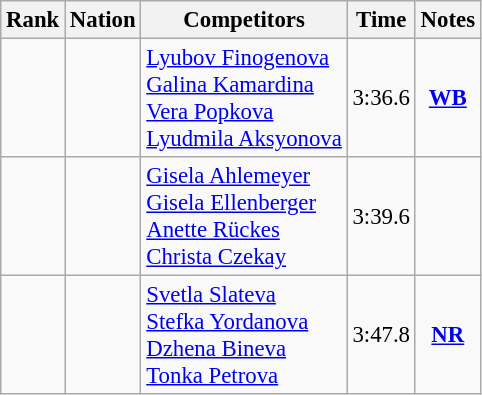<table class="wikitable sortable" style="text-align:center; font-size:95%">
<tr>
<th>Rank</th>
<th>Nation</th>
<th>Competitors</th>
<th>Time</th>
<th>Notes</th>
</tr>
<tr>
<td></td>
<td align=left></td>
<td align=left><a href='#'>Lyubov Finogenova</a><br><a href='#'>Galina Kamardina</a><br><a href='#'>Vera Popkova</a><br><a href='#'>Lyudmila Aksyonova</a></td>
<td>3:36.6</td>
<td><strong><a href='#'>WB</a></strong></td>
</tr>
<tr>
<td></td>
<td align=left></td>
<td align=left><a href='#'>Gisela Ahlemeyer</a><br><a href='#'>Gisela Ellenberger</a><br><a href='#'>Anette Rückes</a><br><a href='#'>Christa Czekay</a></td>
<td>3:39.6</td>
<td></td>
</tr>
<tr>
<td></td>
<td align=left></td>
<td align=left><a href='#'>Svetla Slateva</a><br><a href='#'>Stefka Yordanova</a><br><a href='#'>Dzhena Bineva</a><br><a href='#'>Tonka Petrova</a></td>
<td>3:47.8</td>
<td><strong><a href='#'>NR</a></strong></td>
</tr>
</table>
